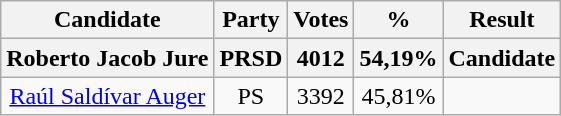<table class="wikitable" style="text-align:center;">
<tr>
<th>Candidate</th>
<th>Party</th>
<th>Votes</th>
<th>%</th>
<th>Result</th>
</tr>
<tr>
<th>Roberto Jacob Jure</th>
<th>PRSD</th>
<th>4012</th>
<th>54,19%</th>
<th>Candidate</th>
</tr>
<tr>
<td><a href='#'>Raúl Saldívar Auger</a></td>
<td>PS</td>
<td>3392</td>
<td>45,81%</td>
<td></td>
</tr>
</table>
